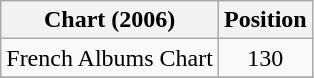<table class="wikitable sortable">
<tr>
<th>Chart (2006)</th>
<th align="center">Position</th>
</tr>
<tr>
<td>French Albums Chart</td>
<td align="center">130</td>
</tr>
<tr>
</tr>
</table>
